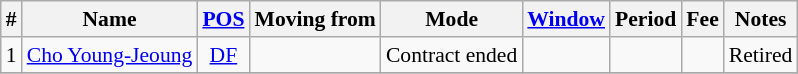<table class="wikitable sortable" style="text-align: center; font-size:90%;">
<tr>
<th>#</th>
<th>Name</th>
<th><a href='#'>POS</a></th>
<th>Moving from</th>
<th>Mode</th>
<th><a href='#'>Window</a></th>
<th>Period</th>
<th>Fee</th>
<th>Notes</th>
</tr>
<tr>
<td>1</td>
<td align=left> <a href='#'>Cho Young-Jeoung</a></td>
<td><a href='#'>DF</a></td>
<td align=left></td>
<td>Contract ended</td>
<td></td>
<td></td>
<td></td>
<td>Retired</td>
</tr>
<tr>
</tr>
</table>
